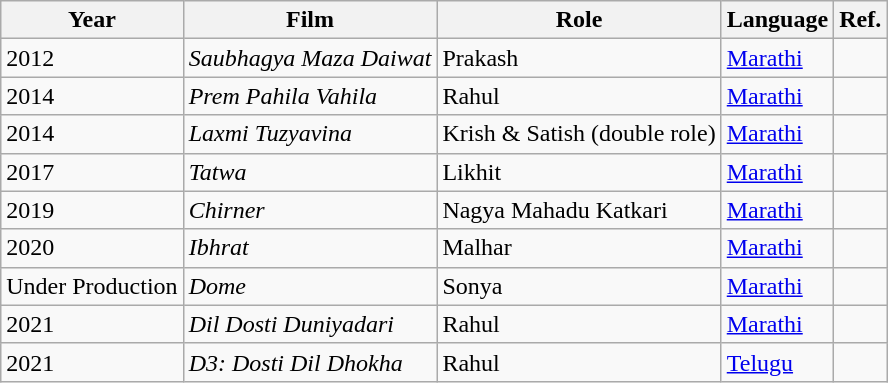<table class="wikitable">
<tr>
<th>Year</th>
<th>Film</th>
<th>Role</th>
<th>Language</th>
<th>Ref.</th>
</tr>
<tr>
<td>2012</td>
<td><em>Saubhagya Maza Daiwat</em></td>
<td>Prakash</td>
<td><a href='#'>Marathi</a></td>
<td></td>
</tr>
<tr>
<td>2014</td>
<td><em>Prem Pahila Vahila</em></td>
<td>Rahul</td>
<td><a href='#'>Marathi</a></td>
<td></td>
</tr>
<tr>
<td>2014</td>
<td><em>Laxmi Tuzyavina</em></td>
<td>Krish & Satish (double role)</td>
<td><a href='#'>Marathi</a></td>
<td></td>
</tr>
<tr>
<td>2017</td>
<td><em>Tatwa</em></td>
<td>Likhit</td>
<td><a href='#'>Marathi</a></td>
<td></td>
</tr>
<tr>
<td>2019</td>
<td><em>Chirner</em></td>
<td>Nagya Mahadu Katkari</td>
<td><a href='#'>Marathi</a></td>
<td></td>
</tr>
<tr>
<td>2020</td>
<td><em>Ibhrat</em></td>
<td>Malhar</td>
<td><a href='#'>Marathi</a></td>
<td></td>
</tr>
<tr>
<td>Under Production</td>
<td><em>Dome</em></td>
<td>Sonya</td>
<td><a href='#'>Marathi</a></td>
<td></td>
</tr>
<tr>
<td>2021</td>
<td><em>Dil Dosti Duniyadari</em></td>
<td>Rahul</td>
<td><a href='#'>Marathi</a></td>
<td></td>
</tr>
<tr>
<td>2021</td>
<td><em>D3: Dosti Dil Dhokha</em></td>
<td>Rahul</td>
<td><a href='#'>Telugu</a></td>
<td></td>
</tr>
</table>
